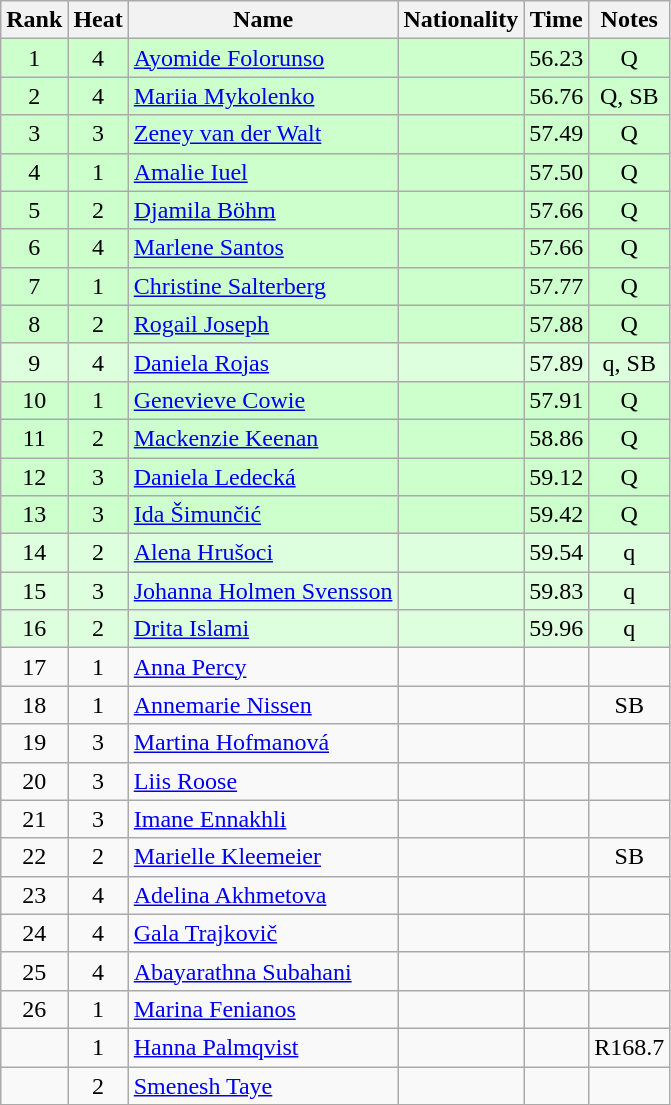<table class="wikitable sortable" style="text-align:center">
<tr>
<th>Rank</th>
<th>Heat</th>
<th>Name</th>
<th>Nationality</th>
<th>Time</th>
<th>Notes</th>
</tr>
<tr bgcolor=ccffcc>
<td>1</td>
<td>4</td>
<td align=left><a href='#'>Ayomide Folorunso</a></td>
<td align=left></td>
<td>56.23</td>
<td>Q</td>
</tr>
<tr bgcolor=ccffcc>
<td>2</td>
<td>4</td>
<td align=left><a href='#'>Mariia Mykolenko</a></td>
<td align=left></td>
<td>56.76</td>
<td>Q, SB</td>
</tr>
<tr bgcolor=ccffcc>
<td>3</td>
<td>3</td>
<td align=left><a href='#'>Zeney van der Walt</a></td>
<td align=left></td>
<td>57.49</td>
<td>Q</td>
</tr>
<tr bgcolor=ccffcc>
<td>4</td>
<td>1</td>
<td align=left><a href='#'>Amalie Iuel</a></td>
<td align=left></td>
<td>57.50</td>
<td>Q</td>
</tr>
<tr bgcolor=ccffcc>
<td>5</td>
<td>2</td>
<td align=left><a href='#'>Djamila Böhm</a></td>
<td align=left></td>
<td>57.66</td>
<td>Q</td>
</tr>
<tr bgcolor=ccffcc>
<td>6</td>
<td>4</td>
<td align=left><a href='#'>Marlene Santos</a></td>
<td align=left></td>
<td>57.66</td>
<td>Q</td>
</tr>
<tr bgcolor=ccffcc>
<td>7</td>
<td>1</td>
<td align=left><a href='#'>Christine Salterberg</a></td>
<td align=left></td>
<td>57.77</td>
<td>Q</td>
</tr>
<tr bgcolor=ccffcc>
<td>8</td>
<td>2</td>
<td align=left><a href='#'>Rogail Joseph</a></td>
<td align=left></td>
<td>57.88</td>
<td>Q</td>
</tr>
<tr bgcolor=ddffdd>
<td>9</td>
<td>4</td>
<td align=left><a href='#'>Daniela Rojas</a></td>
<td align=left></td>
<td>57.89</td>
<td>q, SB</td>
</tr>
<tr bgcolor=ccffcc>
<td>10</td>
<td>1</td>
<td align=left><a href='#'>Genevieve Cowie</a></td>
<td align=left></td>
<td>57.91</td>
<td>Q</td>
</tr>
<tr bgcolor=ccffcc>
<td>11</td>
<td>2</td>
<td align=left><a href='#'>Mackenzie Keenan</a></td>
<td align=left></td>
<td>58.86</td>
<td>Q</td>
</tr>
<tr bgcolor=ccffcc>
<td>12</td>
<td>3</td>
<td align=left><a href='#'>Daniela Ledecká</a></td>
<td align=left></td>
<td>59.12</td>
<td>Q</td>
</tr>
<tr bgcolor=ccffcc>
<td>13</td>
<td>3</td>
<td align=left><a href='#'>Ida Šimunčić</a></td>
<td align=left></td>
<td>59.42</td>
<td>Q</td>
</tr>
<tr bgcolor=ddffdd>
<td>14</td>
<td>2</td>
<td align=left><a href='#'>Alena Hrušoci</a></td>
<td align=left></td>
<td>59.54</td>
<td>q</td>
</tr>
<tr bgcolor=ddffdd>
<td>15</td>
<td>3</td>
<td align=left><a href='#'>Johanna Holmen Svensson</a></td>
<td align=left></td>
<td>59.83</td>
<td>q</td>
</tr>
<tr bgcolor=ddffdd>
<td>16</td>
<td>2</td>
<td align=left><a href='#'>Drita Islami</a></td>
<td align=left></td>
<td>59.96</td>
<td>q</td>
</tr>
<tr>
<td>17</td>
<td>1</td>
<td align=left><a href='#'>Anna Percy</a></td>
<td align=left></td>
<td></td>
<td></td>
</tr>
<tr>
<td>18</td>
<td>1</td>
<td align=left><a href='#'>Annemarie Nissen</a></td>
<td align=left></td>
<td></td>
<td>SB</td>
</tr>
<tr>
<td>19</td>
<td>3</td>
<td align=left><a href='#'>Martina Hofmanová</a></td>
<td align=left></td>
<td></td>
<td></td>
</tr>
<tr>
<td>20</td>
<td>3</td>
<td align=left><a href='#'>Liis Roose</a></td>
<td align=left></td>
<td></td>
<td></td>
</tr>
<tr>
<td>21</td>
<td>3</td>
<td align=left><a href='#'>Imane Ennakhli</a></td>
<td align=left></td>
<td></td>
<td></td>
</tr>
<tr>
<td>22</td>
<td>2</td>
<td align=left><a href='#'>Marielle Kleemeier</a></td>
<td align=left></td>
<td></td>
<td>SB</td>
</tr>
<tr>
<td>23</td>
<td>4</td>
<td align=left><a href='#'>Adelina Akhmetova</a></td>
<td align=left></td>
<td></td>
<td></td>
</tr>
<tr>
<td>24</td>
<td>4</td>
<td align=left><a href='#'>Gala Trajkovič</a></td>
<td align=left></td>
<td></td>
<td></td>
</tr>
<tr>
<td>25</td>
<td>4</td>
<td align=left><a href='#'>Abayarathna Subahani</a></td>
<td align=left></td>
<td></td>
<td></td>
</tr>
<tr>
<td>26</td>
<td>1</td>
<td align=left><a href='#'>Marina Fenianos</a></td>
<td align=left></td>
<td></td>
<td></td>
</tr>
<tr>
<td></td>
<td>1</td>
<td align=left><a href='#'>Hanna Palmqvist</a></td>
<td align=left></td>
<td></td>
<td>R168.7</td>
</tr>
<tr>
<td></td>
<td>2</td>
<td align=left><a href='#'>Smenesh Taye</a></td>
<td align=left></td>
<td></td>
<td></td>
</tr>
</table>
